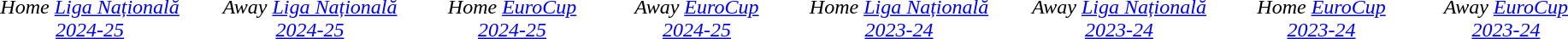<table style="text-align: center; margin: auto;">
<tr>
<td style="padding: 10px;"><br><em>Home <a href='#'>Liga Națională 2024-25</a></em></td>
<td style="padding: 10px;"><br><em>Away <a href='#'>Liga Națională 2024-25</a></em></td>
<td style="padding: 10px;"><br><em>Home <a href='#'>EuroCup 2024-25</a></em></td>
<td style="padding: 10px;"><br><em>Away <a href='#'>EuroCup 2024-25</a></em></td>
<td style="padding: 10px;"><br><em>Home <a href='#'>Liga Națională 2023-24</a></em></td>
<td style="padding: 10px;"><br><em>Away <a href='#'>Liga Națională 2023-24</a></em></td>
<td style="padding: 10px;"><br><em>Home <a href='#'>EuroCup 2023-24</a></em></td>
<td style="padding: 10px;"><br><em>Away <a href='#'>EuroCup 2023-24</a></em></td>
</tr>
</table>
